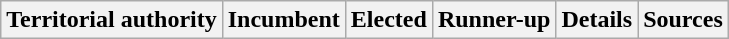<table class="wikitable sortable" style="text-align:left">
<tr>
<th>Territorial authority</th>
<th>Incumbent</th>
<th>Elected</th>
<th>Runner-up</th>
<th>Details</th>
<th>Sources<br>
































































</th>
</tr>
</table>
